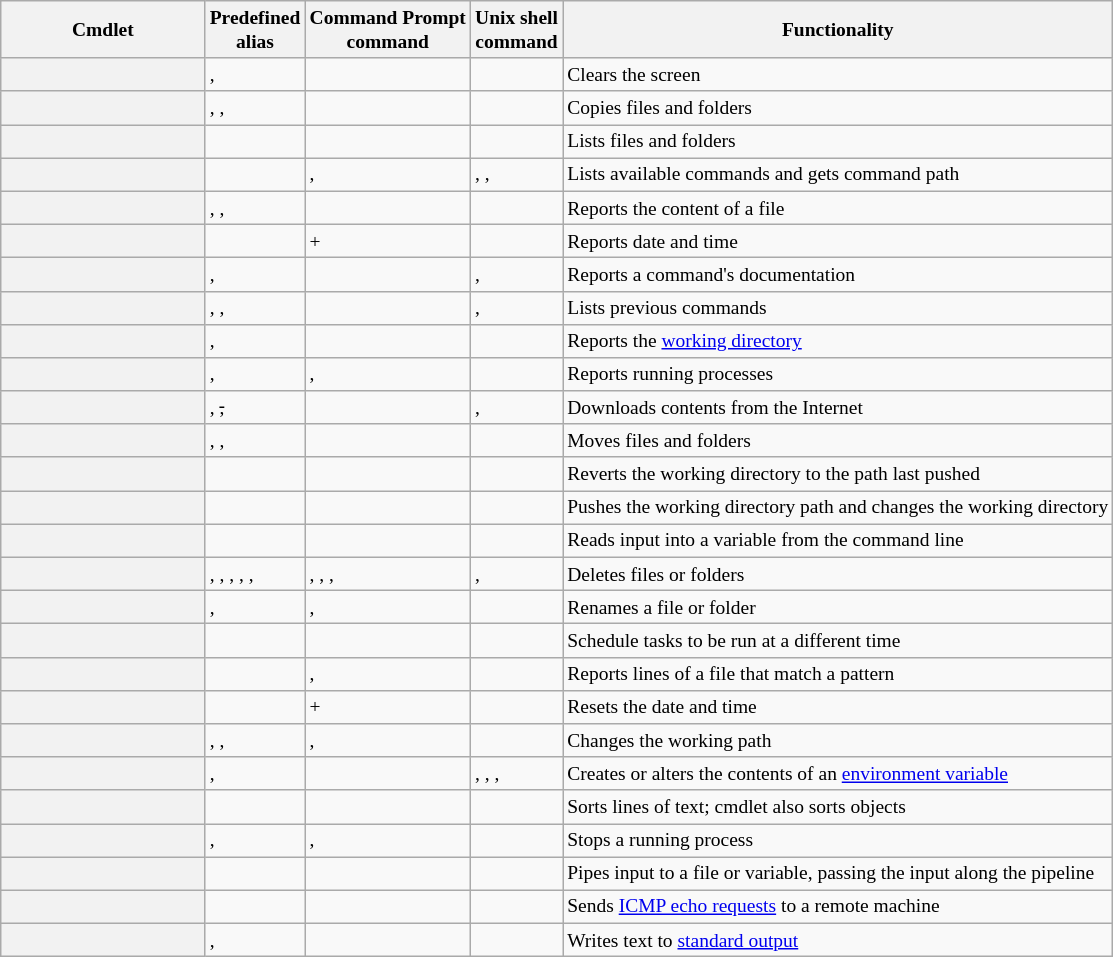<table class="wikitable sortable defaultcenter col5left" style="font-size: small;">
<tr>
<th scope="col" style=width:130px;>Cmdlet</th>
<th scope="col" class="unsortable">Predefined<br>alias</th>
<th scope="col">Command Prompt<br>command</th>
<th scope="col">Unix shell<br>command</th>
<th scope="col" class="unsortable">Functionality</th>
</tr>
<tr>
<th scope="row"></th>
<td>, </td>
<td></td>
<td></td>
<td>Clears the screen</td>
</tr>
<tr>
<th scope="row"></th>
<td>, , </td>
<td></td>
<td></td>
<td>Copies files and folders</td>
</tr>
<tr>
<th scope="row"></th>
<td></td>
<td></td>
<td></td>
<td>Lists files and folders</td>
</tr>
<tr>
<th scope="row"></th>
<td></td>
<td>, </td>
<td>, , </td>
<td>Lists available commands and gets command path</td>
</tr>
<tr>
<th scope="row"></th>
<td>, , </td>
<td></td>
<td></td>
<td>Reports the content of a file</td>
</tr>
<tr>
<th scope="row"></th>
<td></td>
<td> + </td>
<td></td>
<td>Reports date and time</td>
</tr>
<tr>
<th scope="row"></th>
<td>, </td>
<td></td>
<td>, </td>
<td>Reports a command's documentation</td>
</tr>
<tr>
<th scope="row"></th>
<td>, , </td>
<td></td>
<td>, </td>
<td>Lists previous commands</td>
</tr>
<tr>
<th scope="row"></th>
<td>, </td>
<td></td>
<td></td>
<td>Reports the <a href='#'>working directory</a></td>
</tr>
<tr>
<th scope="row"></th>
<td>, </td>
<td>, </td>
<td></td>
<td>Reports running processes</td>
</tr>
<tr>
<th scope="row"></th>
<td>, <s>, </s></td>
<td></td>
<td>, </td>
<td>Downloads contents from the Internet</td>
</tr>
<tr>
<th scope="row"></th>
<td>, , </td>
<td></td>
<td></td>
<td>Moves files and folders</td>
</tr>
<tr>
<th scope="row"></th>
<td></td>
<td></td>
<td></td>
<td>Reverts the working directory to the path last pushed</td>
</tr>
<tr>
<th scope="row"></th>
<td></td>
<td></td>
<td></td>
<td>Pushes the working directory path and changes the working directory</td>
</tr>
<tr>
<th scope="row"></th>
<td></td>
<td></td>
<td></td>
<td>Reads input into a variable from the command line</td>
</tr>
<tr>
<th scope="row"></th>
<td>, , , , , </td>
<td>, , , </td>
<td>, </td>
<td>Deletes files or folders</td>
</tr>
<tr>
<th scope="row"></th>
<td>, </td>
<td>, </td>
<td></td>
<td>Renames a file or folder</td>
</tr>
<tr>
<th scope="row"></th>
<td></td>
<td></td>
<td></td>
<td>Schedule tasks to be run at a different time</td>
</tr>
<tr>
<th scope="row"></th>
<td></td>
<td>, </td>
<td></td>
<td>Reports lines of a file that match a pattern</td>
</tr>
<tr>
<th scope="row"></th>
<td></td>
<td> + </td>
<td></td>
<td>Resets the date and time</td>
</tr>
<tr>
<th scope="row"></th>
<td>, , </td>
<td>, </td>
<td></td>
<td>Changes the working path</td>
</tr>
<tr>
<th scope="row"></th>
<td>, </td>
<td></td>
<td>, , , </td>
<td>Creates or alters the contents of an <a href='#'>environment variable</a></td>
</tr>
<tr>
<th scope="row"></th>
<td></td>
<td></td>
<td></td>
<td>Sorts lines of text; cmdlet also sorts objects</td>
</tr>
<tr>
<th scope="row"></th>
<td>, </td>
<td>, </td>
<td></td>
<td>Stops a running process</td>
</tr>
<tr>
<th scope="row"></th>
<td></td>
<td></td>
<td></td>
<td>Pipes input to a file or variable, passing the input along the pipeline</td>
</tr>
<tr>
<th scope="row"></th>
<td></td>
<td></td>
<td></td>
<td>Sends <a href='#'>ICMP echo requests</a> to a remote machine</td>
</tr>
<tr>
<th scope="row"></th>
<td>, </td>
<td></td>
<td></td>
<td>Writes text to <a href='#'>standard output</a></td>
</tr>
</table>
